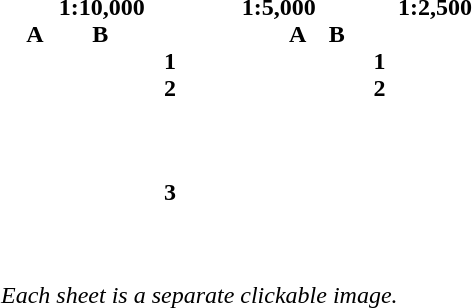<table border="0" cellpadding="0" cellspacing="0">
<tr>
<th colspan="3">1:10,000</th>
<th colspan="3">1:5,000</th>
<th></th>
<th colspan="2">1:2,500</th>
</tr>
<tr>
<th>A</th>
<th>B</th>
<th></th>
<th></th>
<th>A</th>
<th>B</th>
<th></th>
<th></th>
<th></th>
</tr>
<tr>
<th></th>
<th></th>
<th> 1</th>
<td style="width: 50px;"></td>
<th></th>
<th></th>
<th> 1</th>
<td style="width: 50px;"></td>
<th colspan="2"; rowspan="2"></th>
</tr>
<tr>
<td></td>
<td></td>
<th> 2</th>
<td style="width: 50px;"></td>
<th></th>
<th></th>
<th> 2</th>
<td style="width: 50px;"></td>
</tr>
<tr style="height: 120px;">
<td></td>
<td></td>
<th> 3</th>
<td></td>
<th></th>
<th></th>
<th> </th>
<td style="width: 50px;"></td>
</tr>
<tr>
<td colspan="7"><em>Each sheet is a separate clickable image.</em></td>
</tr>
</table>
